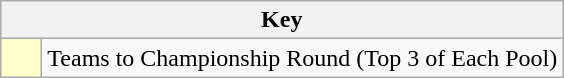<table class="wikitable" style="text-align: center;">
<tr>
<th colspan=2>Key</th>
</tr>
<tr>
<td style="background:#ffffcc; width:20px;"></td>
<td align=left>Teams to Championship Round (Top 3 of Each Pool)</td>
</tr>
</table>
